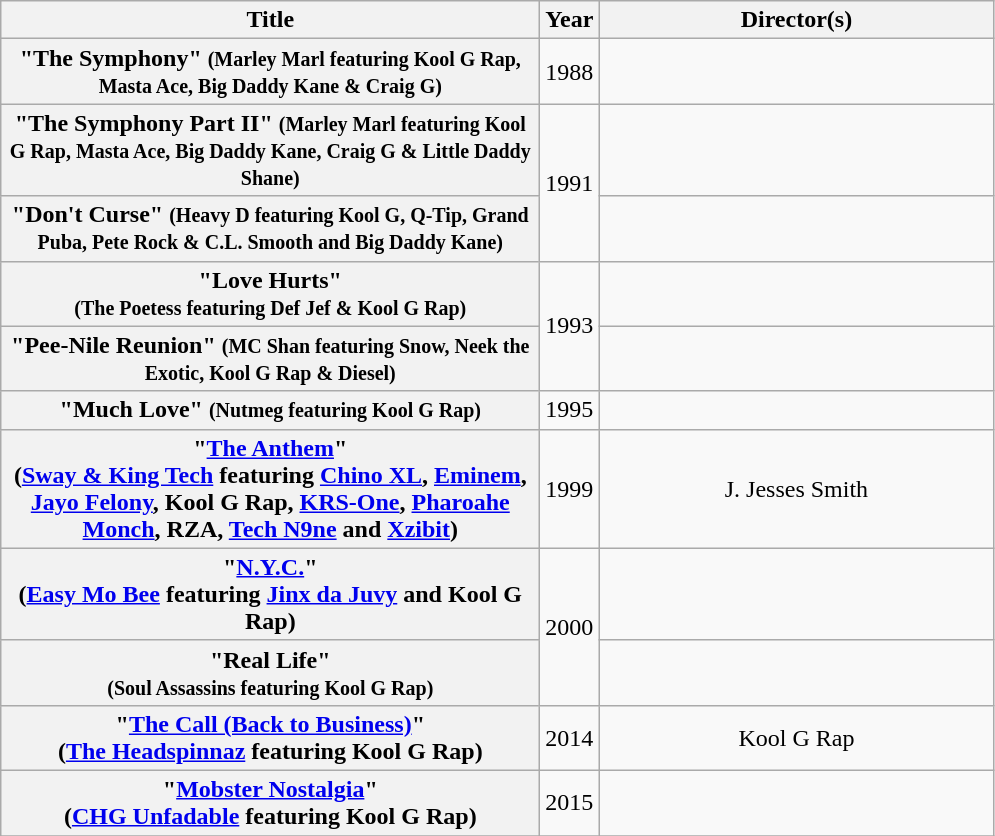<table class="wikitable plainrowheaders" style="text-align:center;">
<tr>
<th scope="col" style="width:22em;">Title</th>
<th scope="col">Year</th>
<th scope="col" style="width:16em;">Director(s)</th>
</tr>
<tr>
<th>"The Symphony" <small>(Marley Marl featuring Kool G Rap, Masta Ace, Big Daddy Kane & Craig G)</small></th>
<td>1988</td>
<td></td>
</tr>
<tr>
<th>"The Symphony Part II" <small>(Marley Marl featuring Kool G Rap, Masta Ace, Big Daddy Kane, Craig G & Little Daddy Shane)</small></th>
<td rowspan="2">1991</td>
<td></td>
</tr>
<tr>
<th>"Don't Curse" <small>(Heavy D featuring Kool G, Q-Tip, Grand Puba, Pete Rock & C.L. Smooth and Big Daddy Kane)</small></th>
<td></td>
</tr>
<tr>
<th>"Love Hurts"<br><small>(The Poetess featuring Def Jef & Kool G Rap)</small></th>
<td rowspan="2">1993</td>
<td></td>
</tr>
<tr>
<th>"Pee-Nile Reunion" <small>(MC Shan featuring Snow, Neek the Exotic, Kool G Rap & Diesel)</small></th>
<td></td>
</tr>
<tr>
<th>"Much Love" <small>(Nutmeg featuring Kool G Rap)</small></th>
<td>1995</td>
<td></td>
</tr>
<tr>
<th scope="row">"<a href='#'>The Anthem</a>"<br><span>(<a href='#'>Sway & King Tech</a> featuring <a href='#'>Chino XL</a>, <a href='#'>Eminem</a>, <a href='#'>Jayo Felony</a>, Kool G Rap, <a href='#'>KRS-One</a>, <a href='#'>Pharoahe Monch</a>, RZA, <a href='#'>Tech N9ne</a> and <a href='#'>Xzibit</a>)</span></th>
<td>1999</td>
<td rowspan="1">J. Jesses Smith</td>
</tr>
<tr>
<th scope="row">"<a href='#'>N.Y.C.</a>"<br><span>(<a href='#'>Easy Mo Bee</a> featuring <a href='#'>Jinx da Juvy</a> and Kool G Rap)</span></th>
<td rowspan="2">2000</td>
<td rowspan="1"></td>
</tr>
<tr>
<th>"Real Life"<br><small>(Soul Assassins featuring Kool G Rap)</small></th>
<td></td>
</tr>
<tr>
<th scope="row">"<a href='#'>The Call (Back to Business)</a>"<br><span>(<a href='#'>The Headspinnaz</a> featuring Kool G Rap)</span></th>
<td rowspan="1">2014</td>
<td rowspan="1">Kool G Rap</td>
</tr>
<tr>
<th scope="row">"<a href='#'>Mobster Nostalgia</a>"<br><span>(<a href='#'>CHG Unfadable</a> featuring Kool G Rap)</span></th>
<td rowspan="1">2015</td>
<td rowspan="1"></td>
</tr>
<tr>
</tr>
</table>
